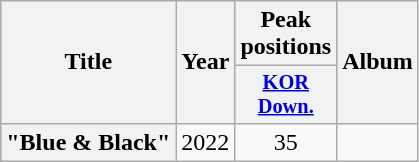<table class="wikitable plainrowheaders" style="text-align:center">
<tr>
<th scope="col" rowspan="2">Title</th>
<th scope="col" rowspan="2">Year</th>
<th scope="col" colspan="1">Peak positions</th>
<th scope="col" rowspan="2">Album</th>
</tr>
<tr>
<th scope="col" style="width:2.5em;font-size:85%"><a href='#'>KOR <br> Down.</a><br></th>
</tr>
<tr>
<th scope="row">"Blue & Black"<br></th>
<td>2022</td>
<td>35</td>
<td></td>
</tr>
</table>
